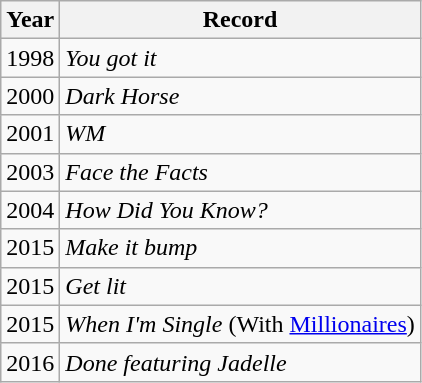<table class="wikitable">
<tr>
<th>Year</th>
<th>Record</th>
</tr>
<tr>
<td>1998</td>
<td><em>You got it</em></td>
</tr>
<tr>
<td>2000</td>
<td><em>Dark Horse</em></td>
</tr>
<tr>
<td>2001</td>
<td><em>WM</em></td>
</tr>
<tr>
<td>2003</td>
<td><em>Face the Facts</em></td>
</tr>
<tr>
<td>2004</td>
<td><em>How Did You Know?</em></td>
</tr>
<tr>
<td>2015</td>
<td><em>Make it bump</em></td>
</tr>
<tr>
<td>2015</td>
<td><em>Get lit</em></td>
</tr>
<tr>
<td>2015</td>
<td><em>When I'm Single</em> (With <a href='#'>Millionaires</a>)</td>
</tr>
<tr>
<td>2016</td>
<td><em>Done featuring Jadelle</em></td>
</tr>
</table>
